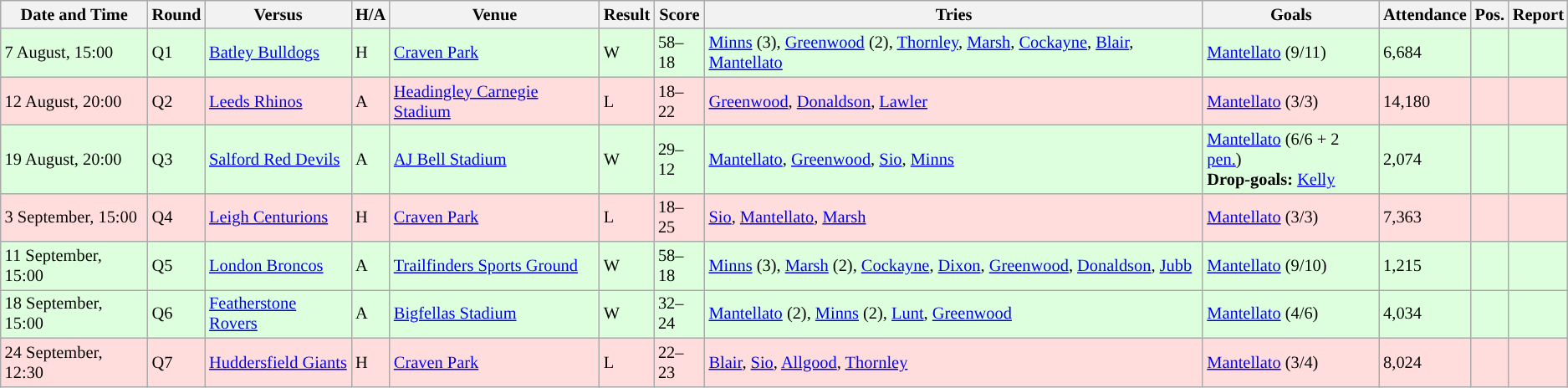<table class="wikitable" style="font-size:85%;">
<tr>
<th>Date and Time</th>
<th>Round</th>
<th>Versus</th>
<th>H/A</th>
<th>Venue</th>
<th>Result</th>
<th>Score</th>
<th>Tries</th>
<th>Goals</th>
<th>Attendance</th>
<th>Pos.</th>
<th>Report</th>
</tr>
<tr style="background:#ddffdd">
<td>7 August, 15:00</td>
<td>Q1</td>
<td> <a href='#'>Batley Bulldogs</a></td>
<td>H</td>
<td><a href='#'>Craven Park</a></td>
<td>W</td>
<td>58–18</td>
<td><a href='#'>Minns</a> (3), <a href='#'>Greenwood</a> (2), <a href='#'>Thornley</a>, <a href='#'>Marsh</a>, <a href='#'>Cockayne</a>, <a href='#'>Blair</a>, <a href='#'>Mantellato</a></td>
<td><a href='#'>Mantellato</a> (9/11)</td>
<td>6,684</td>
<td></td>
<td></td>
</tr>
<tr style="background:#ffdddd">
<td>12 August, 20:00</td>
<td>Q2</td>
<td> <a href='#'>Leeds Rhinos</a></td>
<td>A</td>
<td><a href='#'>Headingley Carnegie Stadium</a></td>
<td>L</td>
<td>18–22</td>
<td><a href='#'>Greenwood</a>, <a href='#'>Donaldson</a>, <a href='#'>Lawler</a></td>
<td><a href='#'>Mantellato</a> (3/3)</td>
<td>14,180</td>
<td></td>
<td></td>
</tr>
<tr style="background:#ddffdd">
<td>19 August, 20:00</td>
<td>Q3</td>
<td> <a href='#'>Salford Red Devils</a></td>
<td>A</td>
<td><a href='#'>AJ Bell Stadium</a></td>
<td>W</td>
<td>29–12</td>
<td><a href='#'>Mantellato</a>, <a href='#'>Greenwood</a>, <a href='#'>Sio</a>, <a href='#'>Minns</a></td>
<td><a href='#'>Mantellato</a> (6/6 + 2 <a href='#'>pen.</a>)<br><strong>Drop-goals:</strong> <a href='#'>Kelly</a></td>
<td>2,074</td>
<td></td>
<td></td>
</tr>
<tr style="background:#ffdddd">
<td>3 September, 15:00</td>
<td>Q4</td>
<td> <a href='#'>Leigh Centurions</a></td>
<td>H</td>
<td><a href='#'>Craven Park</a></td>
<td>L</td>
<td>18–25</td>
<td><a href='#'>Sio</a>, <a href='#'>Mantellato</a>, <a href='#'>Marsh</a></td>
<td><a href='#'>Mantellato</a> (3/3)</td>
<td>7,363</td>
<td></td>
<td></td>
</tr>
<tr style="background:#ddffdd">
<td>11 September, 15:00</td>
<td>Q5</td>
<td> <a href='#'>London Broncos</a></td>
<td>A</td>
<td><a href='#'>Trailfinders Sports Ground</a></td>
<td>W</td>
<td>58–18</td>
<td><a href='#'>Minns</a> (3), <a href='#'>Marsh</a> (2), <a href='#'>Cockayne</a>, <a href='#'>Dixon</a>, <a href='#'>Greenwood</a>, <a href='#'>Donaldson</a>, <a href='#'>Jubb</a></td>
<td><a href='#'>Mantellato</a> (9/10)</td>
<td>1,215</td>
<td></td>
<td></td>
</tr>
<tr style="background:#ddffdd">
<td>18 September, 15:00</td>
<td>Q6</td>
<td> <a href='#'>Featherstone Rovers</a></td>
<td>A</td>
<td><a href='#'>Bigfellas Stadium</a></td>
<td>W</td>
<td>32–24</td>
<td><a href='#'>Mantellato</a> (2), <a href='#'>Minns</a> (2), <a href='#'>Lunt</a>, <a href='#'>Greenwood</a></td>
<td><a href='#'>Mantellato</a> (4/6)</td>
<td>4,034</td>
<td></td>
<td></td>
</tr>
<tr style="background:#ffdddd">
<td>24 September, 12:30</td>
<td>Q7</td>
<td> <a href='#'>Huddersfield Giants</a></td>
<td>H</td>
<td><a href='#'>Craven Park</a></td>
<td>L</td>
<td>22–23</td>
<td><a href='#'>Blair</a>, <a href='#'>Sio</a>, <a href='#'>Allgood</a>, <a href='#'>Thornley</a></td>
<td><a href='#'>Mantellato</a> (3/4)</td>
<td>8,024</td>
<td></td>
<td></td>
</tr>
</table>
